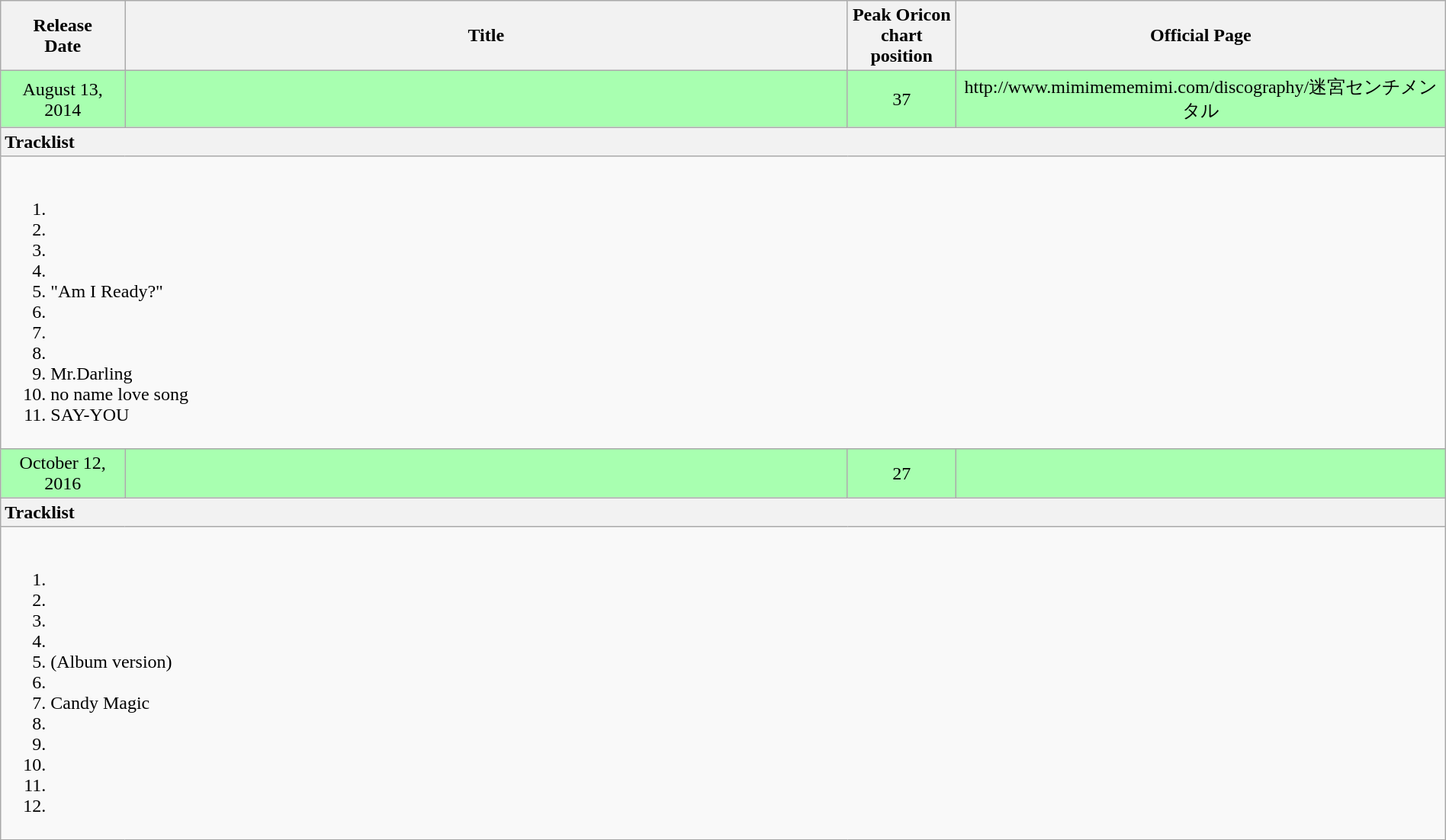<table class="wikitable" style="text-align: center;width:100%;">
<tr>
<th>Release<br>Date</th>
<th style="width:50%">Title</th>
<th>Peak Oricon<br>chart position</th>
<th>Official Page</th>
</tr>
<tr>
<td style="background: #a8ffb0;">August 13, 2014</td>
<td style="background: #a8ffb0;"></td>
<td style="background: #a8ffb0;">37</td>
<td style="background: #a8ffb0;">http://www.mimimememimi.com/discography/迷宮センチメンタル</td>
</tr>
<tr>
<th colspan="5" style="text-align: left">Tracklist</th>
</tr>
<tr>
<td colspan="5" style="text-align: left"><br><ol><li></li><li></li><li></li><li></li><li>"Am I Ready?"</li><li></li><li></li><li></li><li>Mr.Darling</li><li>no name love song</li><li>SAY-YOU</li></ol></td>
</tr>
<tr>
<td style="background: #a8ffb0;">October 12, 2016</td>
<td style="background: #a8ffb0;"></td>
<td style="background: #a8ffb0;">27</td>
<td style="background: #a8ffb0;"></td>
</tr>
<tr>
<th colspan="5" style="text-align: left">Tracklist</th>
</tr>
<tr>
<td colspan="5" style="text-align: left"><br><ol><li></li><li></li><li></li><li></li><li> (Album version)</li><li></li><li>Candy Magic</li><li></li><li></li><li></li><li></li><li></li></ol></td>
</tr>
</table>
